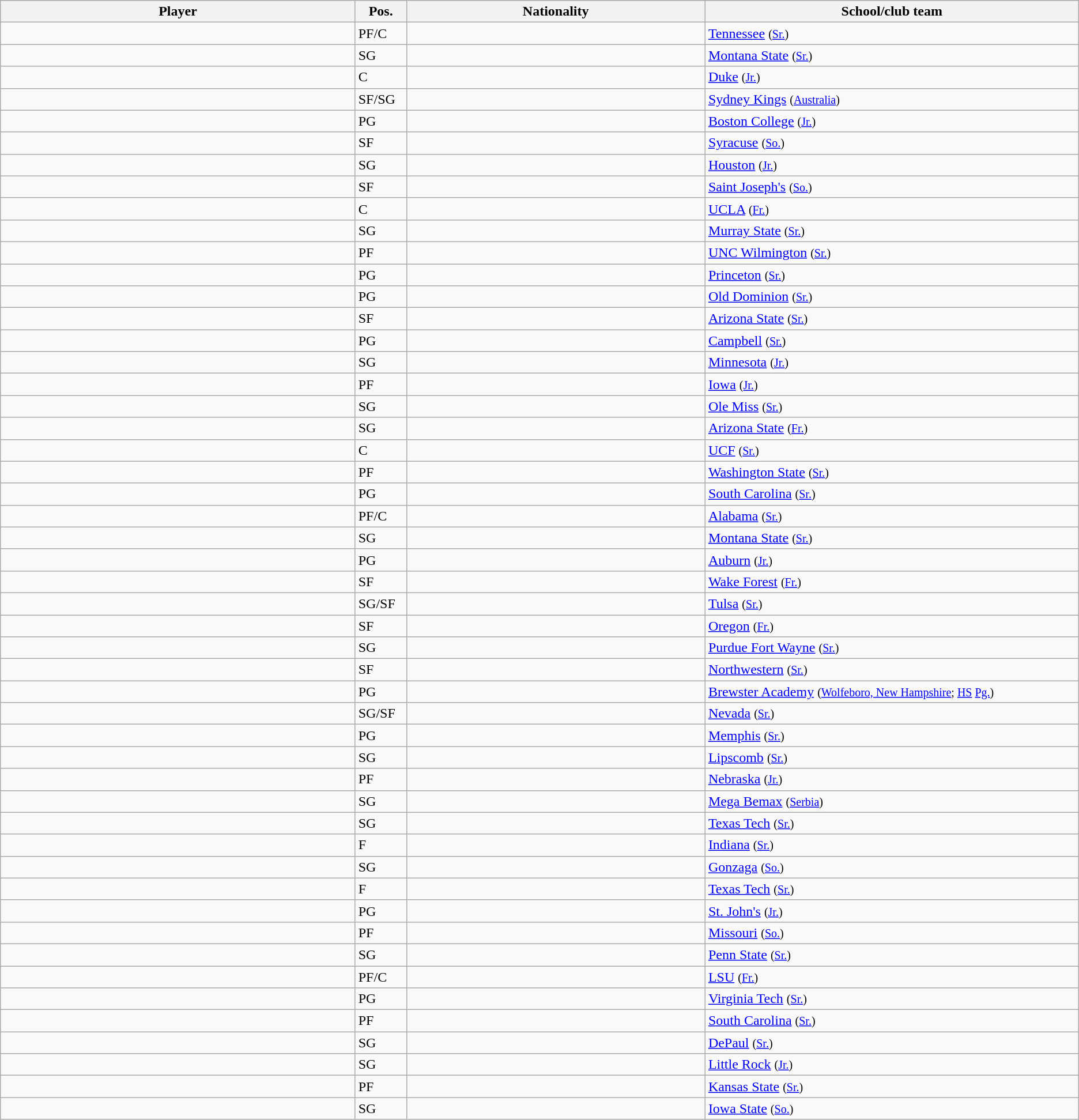<table class="wikitable sortable">
<tr>
<th style="width:19%;">Player</th>
<th style="width:1%;">Pos.</th>
<th style="width:16%;">Nationality</th>
<th style="width:20%;">School/club team</th>
</tr>
<tr>
<td></td>
<td>PF/C</td>
<td></td>
<td><a href='#'>Tennessee</a> <small>(<a href='#'>Sr.</a>)</small></td>
</tr>
<tr>
<td></td>
<td>SG</td>
<td></td>
<td><a href='#'>Montana State</a> <small>(<a href='#'>Sr.</a>)</small></td>
</tr>
<tr>
<td></td>
<td>C</td>
<td></td>
<td><a href='#'>Duke</a> <small>(<a href='#'>Jr.</a>)</small></td>
</tr>
<tr>
<td></td>
<td>SF/SG</td>
<td></td>
<td><a href='#'>Sydney Kings</a> <small>(<a href='#'>Australia</a>)</small></td>
</tr>
<tr>
<td></td>
<td>PG</td>
<td></td>
<td><a href='#'>Boston College</a> <small>(<a href='#'>Jr.</a>)</small></td>
</tr>
<tr>
<td></td>
<td>SF</td>
<td></td>
<td><a href='#'>Syracuse</a> <small>(<a href='#'>So.</a>)</small></td>
</tr>
<tr>
<td></td>
<td>SG</td>
<td></td>
<td><a href='#'>Houston</a> <small>(<a href='#'>Jr.</a>)</small></td>
</tr>
<tr>
<td></td>
<td>SF</td>
<td></td>
<td><a href='#'>Saint Joseph's</a> <small>(<a href='#'>So.</a>)</small></td>
</tr>
<tr>
<td></td>
<td>C</td>
<td></td>
<td><a href='#'>UCLA</a> <small>(<a href='#'>Fr.</a>)</small></td>
</tr>
<tr>
<td></td>
<td>SG</td>
<td></td>
<td><a href='#'>Murray State</a> <small>(<a href='#'>Sr.</a>)</small></td>
</tr>
<tr>
<td></td>
<td>PF</td>
<td></td>
<td><a href='#'>UNC Wilmington</a> <small>(<a href='#'>Sr.</a>)</small></td>
</tr>
<tr>
<td></td>
<td>PG</td>
<td></td>
<td><a href='#'>Princeton</a> <small>(<a href='#'>Sr.</a>)</small></td>
</tr>
<tr>
<td></td>
<td>PG</td>
<td></td>
<td><a href='#'>Old Dominion</a> <small>(<a href='#'>Sr.</a>)</small></td>
</tr>
<tr>
<td></td>
<td>SF</td>
<td></td>
<td><a href='#'>Arizona State</a> <small>(<a href='#'>Sr.</a>)</small></td>
</tr>
<tr>
<td></td>
<td>PG</td>
<td></td>
<td><a href='#'>Campbell</a> <small>(<a href='#'>Sr.</a>)</small></td>
</tr>
<tr>
<td></td>
<td>SG</td>
<td></td>
<td><a href='#'>Minnesota</a> <small>(<a href='#'>Jr.</a>)</small></td>
</tr>
<tr>
<td></td>
<td>PF</td>
<td></td>
<td><a href='#'>Iowa</a> <small>(<a href='#'>Jr.</a>)</small></td>
</tr>
<tr>
<td></td>
<td>SG</td>
<td></td>
<td><a href='#'>Ole Miss</a> <small>(<a href='#'>Sr.</a>)</small></td>
</tr>
<tr>
<td></td>
<td>SG</td>
<td></td>
<td><a href='#'>Arizona State</a> <small>(<a href='#'>Fr.</a>)</small></td>
</tr>
<tr>
<td></td>
<td>C</td>
<td></td>
<td><a href='#'>UCF</a> <small>(<a href='#'>Sr.</a>)</small></td>
</tr>
<tr>
<td></td>
<td>PF</td>
<td></td>
<td><a href='#'>Washington State</a> <small>(<a href='#'>Sr.</a>)</small></td>
</tr>
<tr>
<td></td>
<td>PG</td>
<td></td>
<td><a href='#'>South Carolina</a> <small>(<a href='#'>Sr.</a>)</small></td>
</tr>
<tr>
<td></td>
<td>PF/C</td>
<td></td>
<td><a href='#'>Alabama</a> <small>(<a href='#'>Sr.</a>)</small></td>
</tr>
<tr>
<td></td>
<td>SG</td>
<td></td>
<td><a href='#'>Montana State</a> <small>(<a href='#'>Sr.</a>)</small></td>
</tr>
<tr>
<td></td>
<td>PG</td>
<td></td>
<td><a href='#'>Auburn</a> <small>(<a href='#'>Jr.</a>)</small></td>
</tr>
<tr>
<td></td>
<td>SF</td>
<td></td>
<td><a href='#'>Wake Forest</a> <small>(<a href='#'>Fr.</a>)</small></td>
</tr>
<tr>
<td></td>
<td>SG/SF</td>
<td></td>
<td><a href='#'>Tulsa</a> <small>(<a href='#'>Sr.</a>)</small></td>
</tr>
<tr>
<td></td>
<td>SF</td>
<td></td>
<td><a href='#'>Oregon</a> <small>(<a href='#'>Fr.</a>)</small></td>
</tr>
<tr>
<td></td>
<td>SG</td>
<td></td>
<td><a href='#'>Purdue Fort Wayne</a> <small>(<a href='#'>Sr.</a>)</small></td>
</tr>
<tr>
<td></td>
<td>SF</td>
<td></td>
<td><a href='#'>Northwestern</a> <small>(<a href='#'>Sr.</a>)</small></td>
</tr>
<tr>
<td></td>
<td>PG</td>
<td></td>
<td><a href='#'>Brewster Academy</a> <small>(<a href='#'>Wolfeboro, New Hampshire</a>; <a href='#'>HS</a> <a href='#'>Pg.</a>)</small></td>
</tr>
<tr>
<td></td>
<td>SG/SF</td>
<td></td>
<td><a href='#'>Nevada</a> <small>(<a href='#'>Sr.</a>)</small></td>
</tr>
<tr>
<td></td>
<td>PG</td>
<td></td>
<td><a href='#'>Memphis</a> <small>(<a href='#'>Sr.</a>)</small></td>
</tr>
<tr>
<td></td>
<td>SG</td>
<td></td>
<td><a href='#'>Lipscomb</a> <small>(<a href='#'>Sr.</a>)</small></td>
</tr>
<tr>
<td></td>
<td>PF</td>
<td></td>
<td><a href='#'>Nebraska</a> <small>(<a href='#'>Jr.</a>)</small></td>
</tr>
<tr>
<td></td>
<td>SG</td>
<td></td>
<td><a href='#'>Mega Bemax</a> <small>(<a href='#'>Serbia</a>)</small></td>
</tr>
<tr>
<td></td>
<td>SG</td>
<td></td>
<td><a href='#'>Texas Tech</a> <small>(<a href='#'>Sr.</a>)</small></td>
</tr>
<tr>
<td></td>
<td>F</td>
<td></td>
<td><a href='#'>Indiana</a> <small>(<a href='#'>Sr.</a>)</small></td>
</tr>
<tr>
<td></td>
<td>SG</td>
<td></td>
<td><a href='#'>Gonzaga</a> <small>(<a href='#'>So.</a>)</small></td>
</tr>
<tr>
<td></td>
<td>F</td>
<td></td>
<td><a href='#'>Texas Tech</a> <small>(<a href='#'>Sr.</a>)</small></td>
</tr>
<tr>
<td></td>
<td>PG</td>
<td></td>
<td><a href='#'>St. John's</a> <small>(<a href='#'>Jr.</a>)</small></td>
</tr>
<tr>
<td></td>
<td>PF</td>
<td></td>
<td><a href='#'>Missouri</a> <small>(<a href='#'>So.</a>)</small></td>
</tr>
<tr>
<td></td>
<td>SG</td>
<td></td>
<td><a href='#'>Penn State</a> <small>(<a href='#'>Sr.</a>)</small></td>
</tr>
<tr>
<td></td>
<td>PF/C</td>
<td></td>
<td><a href='#'>LSU</a> <small>(<a href='#'>Fr.</a>)</small></td>
</tr>
<tr>
<td></td>
<td>PG</td>
<td></td>
<td><a href='#'>Virginia Tech</a> <small>(<a href='#'>Sr.</a>)</small></td>
</tr>
<tr>
<td></td>
<td>PF</td>
<td></td>
<td><a href='#'>South Carolina</a> <small>(<a href='#'>Sr.</a>)</small></td>
</tr>
<tr>
<td></td>
<td>SG</td>
<td></td>
<td><a href='#'>DePaul</a> <small>(<a href='#'>Sr.</a>)</small></td>
</tr>
<tr>
<td></td>
<td>SG</td>
<td></td>
<td><a href='#'>Little Rock</a> <small>(<a href='#'>Jr.</a>)</small></td>
</tr>
<tr>
<td></td>
<td>PF</td>
<td></td>
<td><a href='#'>Kansas State</a> <small>(<a href='#'>Sr.</a>)</small></td>
</tr>
<tr>
<td></td>
<td>SG</td>
<td></td>
<td><a href='#'>Iowa State</a> <small>(<a href='#'>So.</a>)</small></td>
</tr>
</table>
